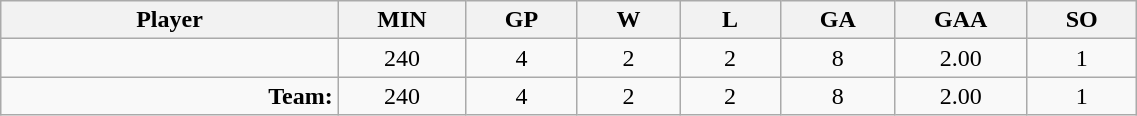<table class="wikitable sortable" width="60%">
<tr>
<th bgcolor="#DDDDFF" width="10%">Player</th>
<th width="3%" bgcolor="#DDDDFF" title="Minutes played">MIN</th>
<th width="3%" bgcolor="#DDDDFF" title="Games played in">GP</th>
<th width="3%" bgcolor="#DDDDFF" title="Wins">W</th>
<th width="3%" bgcolor="#DDDDFF"title="Losses">L</th>
<th width="3%" bgcolor="#DDDDFF" title="Goals against">GA</th>
<th width="3%" bgcolor="#DDDDFF" title="Goals against average">GAA</th>
<th width="3%" bgcolor="#DDDDFF" title="Shut-outs">SO</th>
</tr>
<tr align="center">
<td align="right"></td>
<td>240</td>
<td>4</td>
<td>2</td>
<td>2</td>
<td>8</td>
<td>2.00</td>
<td>1</td>
</tr>
<tr align="center">
<td align="right"><strong>Team:</strong></td>
<td>240</td>
<td>4</td>
<td>2</td>
<td>2</td>
<td>8</td>
<td>2.00</td>
<td>1</td>
</tr>
</table>
